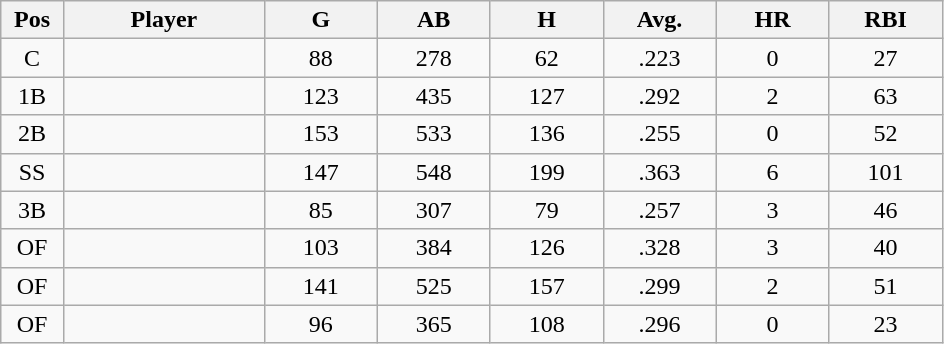<table class="wikitable sortable">
<tr>
<th bgcolor="#DDDDFF" width="5%">Pos</th>
<th bgcolor="#DDDDFF" width="16%">Player</th>
<th bgcolor="#DDDDFF" width="9%">G</th>
<th bgcolor="#DDDDFF" width="9%">AB</th>
<th bgcolor="#DDDDFF" width="9%">H</th>
<th bgcolor="#DDDDFF" width="9%">Avg.</th>
<th bgcolor="#DDDDFF" width="9%">HR</th>
<th bgcolor="#DDDDFF" width="9%">RBI</th>
</tr>
<tr align="center">
<td>C</td>
<td></td>
<td>88</td>
<td>278</td>
<td>62</td>
<td>.223</td>
<td>0</td>
<td>27</td>
</tr>
<tr align="center">
<td>1B</td>
<td></td>
<td>123</td>
<td>435</td>
<td>127</td>
<td>.292</td>
<td>2</td>
<td>63</td>
</tr>
<tr align="center">
<td>2B</td>
<td></td>
<td>153</td>
<td>533</td>
<td>136</td>
<td>.255</td>
<td>0</td>
<td>52</td>
</tr>
<tr align="center">
<td>SS</td>
<td></td>
<td>147</td>
<td>548</td>
<td>199</td>
<td>.363</td>
<td>6</td>
<td>101</td>
</tr>
<tr align="center">
<td>3B</td>
<td></td>
<td>85</td>
<td>307</td>
<td>79</td>
<td>.257</td>
<td>3</td>
<td>46</td>
</tr>
<tr align="center">
<td>OF</td>
<td></td>
<td>103</td>
<td>384</td>
<td>126</td>
<td>.328</td>
<td>3</td>
<td>40</td>
</tr>
<tr align="center">
<td>OF</td>
<td></td>
<td>141</td>
<td>525</td>
<td>157</td>
<td>.299</td>
<td>2</td>
<td>51</td>
</tr>
<tr align="center">
<td>OF</td>
<td></td>
<td>96</td>
<td>365</td>
<td>108</td>
<td>.296</td>
<td>0</td>
<td>23</td>
</tr>
</table>
